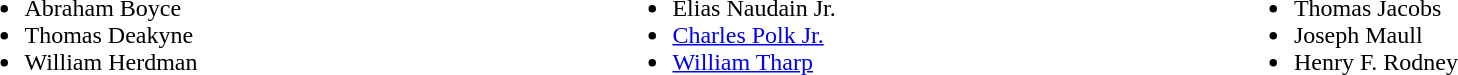<table width=100%>
<tr valign=top>
<td><br><ul><li>Abraham Boyce</li><li>Thomas Deakyne</li><li>William Herdman</li></ul></td>
<td><br><ul><li>Elias Naudain Jr.</li><li><a href='#'>Charles Polk Jr.</a></li><li><a href='#'>William Tharp</a></li></ul></td>
<td><br><ul><li>Thomas Jacobs</li><li>Joseph Maull</li><li>Henry F. Rodney</li></ul></td>
</tr>
</table>
